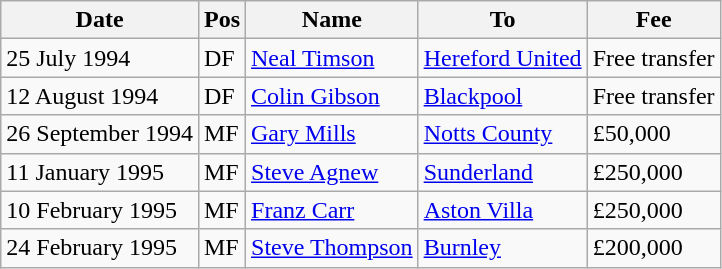<table class="wikitable">
<tr>
<th>Date</th>
<th>Pos</th>
<th>Name</th>
<th>To</th>
<th>Fee</th>
</tr>
<tr>
<td>25 July 1994</td>
<td>DF</td>
<td><a href='#'>Neal Timson</a></td>
<td><a href='#'>Hereford United</a></td>
<td>Free transfer</td>
</tr>
<tr>
<td>12 August 1994</td>
<td>DF</td>
<td><a href='#'>Colin Gibson</a></td>
<td><a href='#'>Blackpool</a></td>
<td>Free transfer</td>
</tr>
<tr>
<td>26 September 1994</td>
<td>MF</td>
<td><a href='#'>Gary Mills</a></td>
<td><a href='#'>Notts County</a></td>
<td>£50,000</td>
</tr>
<tr>
<td>11 January 1995</td>
<td>MF</td>
<td><a href='#'>Steve Agnew</a></td>
<td><a href='#'>Sunderland</a></td>
<td>£250,000</td>
</tr>
<tr>
<td>10 February 1995</td>
<td>MF</td>
<td><a href='#'>Franz Carr</a></td>
<td><a href='#'>Aston Villa</a></td>
<td>£250,000</td>
</tr>
<tr>
<td>24 February 1995</td>
<td>MF</td>
<td><a href='#'>Steve Thompson</a></td>
<td><a href='#'>Burnley</a></td>
<td>£200,000</td>
</tr>
</table>
